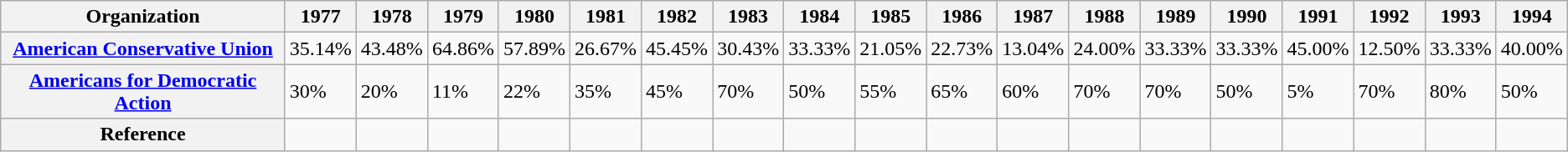<table class=wikitable>
<tr>
<th>Organization</th>
<th>1977</th>
<th>1978</th>
<th>1979</th>
<th>1980</th>
<th>1981</th>
<th>1982</th>
<th>1983</th>
<th>1984</th>
<th>1985</th>
<th>1986</th>
<th>1987</th>
<th>1988</th>
<th>1989</th>
<th>1990</th>
<th>1991</th>
<th>1992</th>
<th>1993</th>
<th>1994</th>
</tr>
<tr>
<th><a href='#'>American Conservative Union</a></th>
<td>35.14%</td>
<td>43.48%</td>
<td>64.86%</td>
<td>57.89%</td>
<td>26.67%</td>
<td>45.45%</td>
<td>30.43%</td>
<td>33.33%</td>
<td>21.05%</td>
<td>22.73%</td>
<td>13.04%</td>
<td>24.00%</td>
<td>33.33%</td>
<td>33.33%</td>
<td>45.00%</td>
<td>12.50%</td>
<td>33.33%</td>
<td>40.00%</td>
</tr>
<tr>
<th><a href='#'>Americans for Democratic Action</a></th>
<td>30%</td>
<td>20%</td>
<td>11%</td>
<td>22%</td>
<td>35%</td>
<td>45%</td>
<td>70%</td>
<td>50%</td>
<td>55%</td>
<td>65%</td>
<td>60%</td>
<td>70%</td>
<td>70%</td>
<td>50%</td>
<td>5%</td>
<td>70%</td>
<td>80%</td>
<td>50%</td>
</tr>
<tr>
<th>Reference</th>
<td></td>
<td></td>
<td></td>
<td></td>
<td></td>
<td></td>
<td></td>
<td></td>
<td></td>
<td></td>
<td></td>
<td></td>
<td></td>
<td></td>
<td></td>
<td></td>
<td></td>
<td></td>
</tr>
</table>
